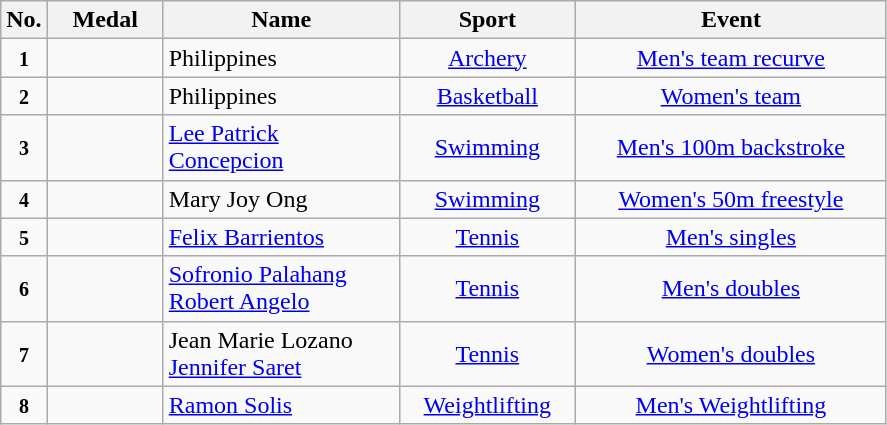<table class="wikitable" style="font-size:100%; text-align:center;">
<tr>
<th width="10">No.</th>
<th width="70">Medal</th>
<th width="150">Name</th>
<th width="110">Sport</th>
<th width="200">Event</th>
</tr>
<tr>
<td><small><strong>1</strong></small></td>
<td></td>
<td align=left>Philippines</td>
<td> <a href='#'>Archery</a></td>
<td><a href='#'>Men's team recurve</a></td>
</tr>
<tr>
<td><small><strong>2</strong></small></td>
<td></td>
<td align=left>Philippines</td>
<td> <a href='#'>Basketball</a></td>
<td><a href='#'>Women's team</a></td>
</tr>
<tr>
<td><small><strong>3</strong></small></td>
<td></td>
<td align=left><a href='#'>Lee Patrick Concepcion</a></td>
<td> <a href='#'>Swimming</a></td>
<td><a href='#'>Men's 100m backstroke</a></td>
</tr>
<tr>
<td><small><strong>4</strong></small></td>
<td></td>
<td align=left>Mary Joy Ong</td>
<td> <a href='#'>Swimming</a></td>
<td><a href='#'>Women's 50m freestyle</a></td>
</tr>
<tr>
<td><small><strong>5</strong></small></td>
<td></td>
<td align=left><a href='#'>Felix Barrientos</a></td>
<td> <a href='#'>Tennis</a></td>
<td><a href='#'>Men's singles</a></td>
</tr>
<tr>
<td><small><strong>6</strong></small></td>
<td></td>
<td align=left><a href='#'>Sofronio Palahang</a><br><a href='#'>Robert Angelo</a></td>
<td> <a href='#'>Tennis</a></td>
<td><a href='#'>Men's doubles</a></td>
</tr>
<tr>
<td><small><strong>7</strong></small></td>
<td></td>
<td align=left>Jean Marie Lozano<br><a href='#'>Jennifer Saret</a></td>
<td> <a href='#'>Tennis</a></td>
<td><a href='#'>Women's doubles</a></td>
</tr>
<tr>
<td><small><strong>8</strong></small></td>
<td></td>
<td align=left><a href='#'>Ramon Solis</a></td>
<td> <a href='#'>Weightlifting</a></td>
<td><a href='#'>Men's Weightlifting</a></td>
</tr>
</table>
